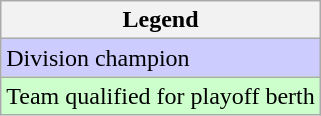<table class="wikitable">
<tr>
<th>Legend</th>
</tr>
<tr style="background:#ccf;">
<td>Division champion</td>
</tr>
<tr style="background:#cfc;">
<td>Team qualified for playoff berth</td>
</tr>
</table>
